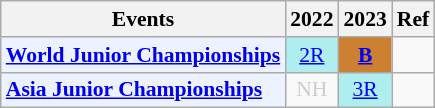<table style='font-size: 90%; text-align:center;' class='wikitable'>
<tr>
<th>Events</th>
<th>2022</th>
<th>2023</th>
<th>Ref</th>
</tr>
<tr>
<td bgcolor="#ECF2FF"; align="left"><strong><a href='#'>World Junior Championships</a></strong></td>
<td bgcolor=AFEEEE><a href='#'>2R</a></td>
<td bgcolor=CD7F32><a href='#'><strong>B</strong></a></td>
<td></td>
</tr>
<tr>
<td bgcolor="#ECF2FF"; align="left"><strong><a href='#'>Asia Junior Championships</a></strong></td>
<td style=color:#ccc>NH</td>
<td bgcolor=AFEEEE><a href='#'>3R</a></td>
</tr>
</table>
